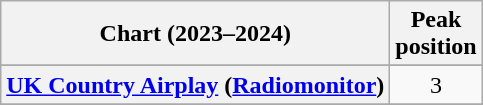<table class="wikitable sortable plainrowheaders" style="text-align:center">
<tr>
<th scope="col">Chart (2023–2024)</th>
<th scope="col">Peak<br>position</th>
</tr>
<tr>
</tr>
<tr>
</tr>
<tr>
<th scope="row"><a href='#'>UK Country Airplay</a> (<a href='#'>Radiomonitor</a>)</th>
<td align=center>3</td>
</tr>
<tr>
</tr>
<tr>
</tr>
<tr>
</tr>
</table>
